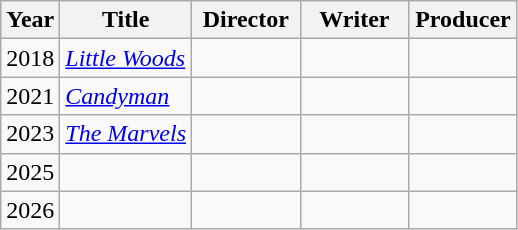<table class="wikitable plainrowheaders">
<tr>
<th>Year</th>
<th>Title</th>
<th width=65>Director</th>
<th width=65>Writer</th>
<th width=65>Producer</th>
</tr>
<tr>
<td>2018</td>
<td><em><a href='#'>Little Woods</a></em></td>
<td></td>
<td></td>
<td></td>
</tr>
<tr>
<td>2021</td>
<td><em><a href='#'>Candyman</a></em></td>
<td></td>
<td></td>
<td></td>
</tr>
<tr>
<td>2023</td>
<td><em><a href='#'>The Marvels</a></em></td>
<td></td>
<td></td>
<td></td>
</tr>
<tr>
<td>2025</td>
<td></td>
<td></td>
<td></td>
<td></td>
</tr>
<tr>
<td>2026</td>
<td></td>
<td></td>
<td></td>
<td></td>
</tr>
</table>
